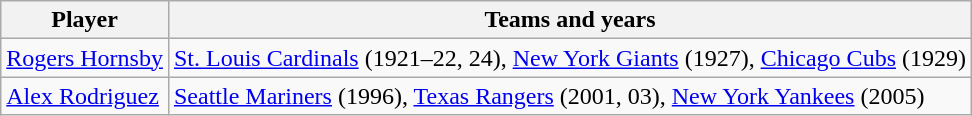<table class="wikitable">
<tr>
<th>Player</th>
<th>Teams and years</th>
</tr>
<tr>
<td><a href='#'>Rogers Hornsby</a></td>
<td><a href='#'>St. Louis Cardinals</a> (1921–22, 24), <a href='#'>New York Giants</a> (1927), <a href='#'>Chicago Cubs</a> (1929)</td>
</tr>
<tr>
<td><a href='#'>Alex Rodriguez</a></td>
<td><a href='#'>Seattle Mariners</a> (1996), <a href='#'>Texas Rangers</a> (2001, 03), <a href='#'>New York Yankees</a> (2005)</td>
</tr>
</table>
